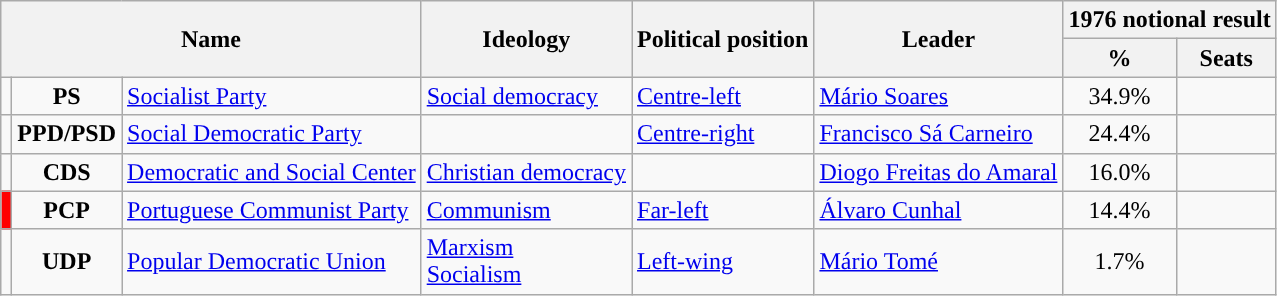<table class="wikitable">
<tr>
<th rowspan="2" colspan="3">Name</th>
<th rowspan="2">Ideology</th>
<th rowspan="2">Political position</th>
<th rowspan="2">Leader</th>
<th colspan="2">1976 notional result</th>
</tr>
<tr>
<th>%</th>
<th>Seats</th>
</tr>
<tr>
<td style="background:"></td>
<td style="text-align:center;"><strong>PS</strong></td>
<td><a href='#'>Socialist Party</a><br></td>
<td><a href='#'>Social democracy</a></td>
<td><a href='#'>Centre-left</a></td>
<td><a href='#'>Mário Soares</a></td>
<td style="text-align:center;">34.9%</td>
<td></td>
</tr>
<tr>
<td style="background:"></td>
<td style="text-align:center;"><strong>PPD/PSD</strong></td>
<td><a href='#'>Social Democratic Party</a><br></td>
<td></td>
<td {{Nowrap><a href='#'>Centre-right</a></td>
<td><a href='#'>Francisco Sá Carneiro</a></td>
<td style="text-align:center;">24.4%</td>
<td></td>
</tr>
<tr>
<td style="background:"></td>
<td style="text-align:center;"><strong>CDS</strong></td>
<td><a href='#'>Democratic and Social Center</a><br></td>
<td><a href='#'>Christian democracy</a></td>
<td></td>
<td><a href='#'>Diogo Freitas do Amaral</a></td>
<td style="text-align:center;">16.0%</td>
<td></td>
</tr>
<tr>
<td style="background:#f00;"></td>
<td style="text-align:center;"><strong>PCP</strong></td>
<td><a href='#'>Portuguese Communist Party</a><br></td>
<td><a href='#'>Communism</a></td>
<td><a href='#'>Far-left</a></td>
<td><a href='#'>Álvaro Cunhal</a></td>
<td style="text-align:center;">14.4%</td>
<td></td>
</tr>
<tr>
<td style="background:"></td>
<td style="text-align:center;"><strong>UDP</strong></td>
<td><a href='#'>Popular Democratic Union</a><br></td>
<td><a href='#'>Marxism</a><br><a href='#'>Socialism</a></td>
<td><a href='#'>Left-wing</a></td>
<td><a href='#'>Mário Tomé</a></td>
<td style="text-align:center;">1.7%</td>
<td></td>
</tr>
</table>
